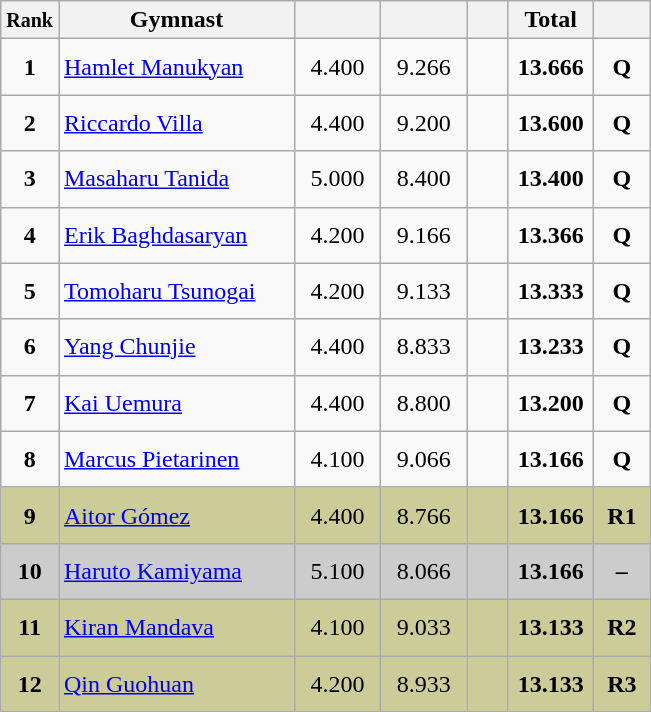<table style="text-align:center;" class="wikitable sortable">
<tr>
<th scope="col" style="width:15px;"><small>Rank</small></th>
<th scope="col" style="width:150px;">Gymnast</th>
<th scope="col" style="width:50px;"><small></small></th>
<th scope="col" style="width:50px;"><small></small></th>
<th scope="col" style="width:20px;"><small></small></th>
<th scope="col" style="width:50px;">Total</th>
<th scope="col" style="width:30px;"><small></small></th>
</tr>
<tr>
<td scope="row" style="text-align:center"><strong>1</strong></td>
<td style="height:30px; text-align:left;"> <a href='#'>Hamlet Manukyan</a></td>
<td>4.400</td>
<td>9.266</td>
<td></td>
<td><strong>13.666</strong></td>
<td><strong>Q</strong></td>
</tr>
<tr>
<td scope="row" style="text-align:center"><strong>2</strong></td>
<td style="height:30px; text-align:left;"> <a href='#'>Riccardo Villa</a></td>
<td>4.400</td>
<td>9.200</td>
<td></td>
<td><strong>13.600</strong></td>
<td><strong>Q</strong></td>
</tr>
<tr>
<td scope="row" style="text-align:center"><strong>3</strong></td>
<td style="height:30px; text-align:left;"> <a href='#'>Masaharu Tanida</a></td>
<td>5.000</td>
<td>8.400</td>
<td></td>
<td><strong>13.400</strong></td>
<td><strong>Q</strong></td>
</tr>
<tr>
<td scope="row" style="text-align:center"><strong>4</strong></td>
<td style="height:30px; text-align:left;"> <a href='#'>Erik Baghdasaryan</a></td>
<td>4.200</td>
<td>9.166</td>
<td></td>
<td><strong>13.366</strong></td>
<td><strong>Q</strong></td>
</tr>
<tr>
<td scope="row" style="text-align:center"><strong>5</strong></td>
<td style="height:30px; text-align:left;"> <a href='#'>Tomoharu Tsunogai</a></td>
<td>4.200</td>
<td>9.133</td>
<td></td>
<td><strong>13.333</strong></td>
<td><strong>Q</strong></td>
</tr>
<tr>
<td scope="row" style="text-align:center"><strong>6</strong></td>
<td style="height:30px; text-align:left;"> <a href='#'>Yang Chunjie</a></td>
<td>4.400</td>
<td>8.833</td>
<td></td>
<td><strong>13.233</strong></td>
<td><strong>Q</strong></td>
</tr>
<tr>
<td scope="row" style="text-align:center"><strong>7</strong></td>
<td style="height:30px; text-align:left;"> <a href='#'>Kai Uemura</a></td>
<td>4.400</td>
<td>8.800</td>
<td></td>
<td><strong>13.200</strong></td>
<td><strong>Q</strong></td>
</tr>
<tr>
<td scope="row" style="text-align:center"><strong>8</strong></td>
<td style="height:30px; text-align:left;"> <a href='#'>Marcus Pietarinen</a></td>
<td>4.100</td>
<td>9.066</td>
<td></td>
<td><strong>13.166</strong></td>
<td><strong>Q</strong></td>
</tr>
<tr style="background:#cccc99;">
<td scope="row" style="text-align:center"><strong>9</strong></td>
<td style="height:30px; text-align:left;"> <a href='#'>Aitor Gómez</a></td>
<td>4.400</td>
<td>8.766</td>
<td></td>
<td><strong>13.166</strong></td>
<td><strong>R1</strong></td>
</tr>
<tr style="background:#cccccc;">
<td scope="row" style="text-align:center"><strong>10</strong></td>
<td style="height:30px; text-align:left;"> <a href='#'>Haruto Kamiyama</a></td>
<td>5.100</td>
<td>8.066</td>
<td></td>
<td><strong>13.166</strong></td>
<td><strong>–</strong></td>
</tr>
<tr style="background:#cccc99;">
<td scope="row" style="text-align:center"><strong>11</strong></td>
<td style="height:30px; text-align:left;"> <a href='#'>Kiran Mandava</a></td>
<td>4.100</td>
<td>9.033</td>
<td></td>
<td><strong>13.133</strong></td>
<td><strong>R2</strong></td>
</tr>
<tr style="background:#cccc99;">
<td scope="row" style="text-align:center"><strong>12</strong></td>
<td style="height:30px; text-align:left;"> <a href='#'>Qin Guohuan</a></td>
<td>4.200</td>
<td>8.933</td>
<td></td>
<td><strong>13.133</strong></td>
<td><strong>R3</strong></td>
</tr>
</table>
